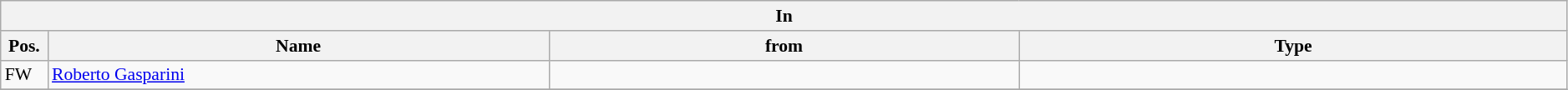<table class="wikitable" style="font-size:90%;width:99%;">
<tr>
<th colspan="4">In</th>
</tr>
<tr>
<th width=3%>Pos.</th>
<th width=32%>Name</th>
<th width=30%>from</th>
<th width=35%>Type</th>
</tr>
<tr>
<td>FW</td>
<td><a href='#'>Roberto Gasparini</a></td>
<td></td>
<td></td>
</tr>
<tr>
</tr>
</table>
